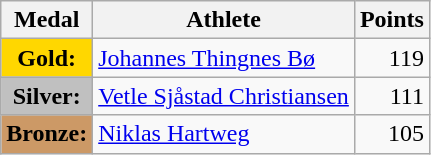<table class="wikitable">
<tr>
<th>Medal</th>
<th>Athlete</th>
<th>Points</th>
</tr>
<tr>
<td style="text-align:center;background-color:gold;"><strong>Gold:</strong></td>
<td> <a href='#'>Johannes Thingnes Bø</a></td>
<td align="right">119</td>
</tr>
<tr>
<td style="text-align:center;background-color:silver;"><strong>Silver:</strong></td>
<td> <a href='#'>Vetle Sjåstad Christiansen</a></td>
<td align="right">111</td>
</tr>
<tr>
<td style="text-align:center;background-color:#CC9966;"><strong>Bronze:</strong></td>
<td> <a href='#'>Niklas Hartweg</a></td>
<td align="right">105</td>
</tr>
</table>
